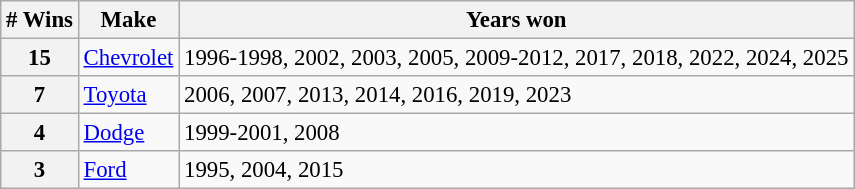<table class="wikitable" style="font-size: 95%;">
<tr>
<th># Wins</th>
<th>Make</th>
<th>Years won</th>
</tr>
<tr>
<th>15</th>
<td> <a href='#'>Chevrolet</a></td>
<td>1996-1998, 2002, 2003, 2005, 2009-2012, 2017, 2018, 2022, 2024, 2025</td>
</tr>
<tr>
<th>7</th>
<td> <a href='#'>Toyota</a></td>
<td>2006, 2007, 2013, 2014, 2016, 2019, 2023</td>
</tr>
<tr>
<th>4</th>
<td> <a href='#'>Dodge</a></td>
<td>1999-2001, 2008</td>
</tr>
<tr>
<th>3</th>
<td> <a href='#'>Ford</a></td>
<td>1995, 2004, 2015</td>
</tr>
</table>
